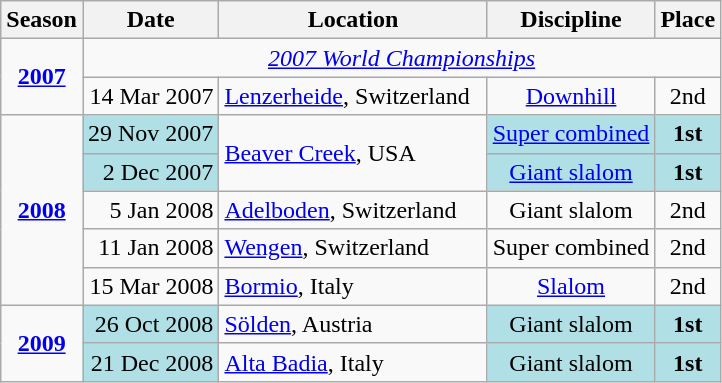<table class="wikitable">
<tr>
<th>Season</th>
<th>Date</th>
<th>Location</th>
<th>Discipline</th>
<th>Place</th>
</tr>
<tr>
<td rowspan=2 align=center><strong><a href='#'>2007</a></strong></td>
<td colspan=4 align=center><a href='#'><em>2007 World Championships</em></a></td>
</tr>
<tr>
<td align=right>14 Mar 2007</td>
<td><a href='#'>Lenzerheide</a>, Switzerland  </td>
<td align=center><a href='#'>Downhill</a></td>
<td align=center>2nd</td>
</tr>
<tr>
<td rowspan=5 align=center><strong><a href='#'>2008</a></strong></td>
<td bgcolor="#BOEOE6" align=right>29 Nov 2007</td>
<td rowspan=2><a href='#'>Beaver Creek</a>, USA</td>
<td bgcolor="#BOEOE6" align=center><a href='#'>Super combined</a></td>
<td align=center bgcolor="#BOEOE6"><strong>1st</strong></td>
</tr>
<tr>
<td align=right bgcolor="#BOEOE6">2 Dec 2007</td>
<td bgcolor="#BOEOE6" align=center><a href='#'>Giant slalom</a></td>
<td bgcolor="#BOEOE6" align=center><strong>1st</strong></td>
</tr>
<tr>
<td align=right>5 Jan 2008</td>
<td><a href='#'>Adelboden</a>, Switzerland</td>
<td align=center>Giant slalom</td>
<td align=center>2nd</td>
</tr>
<tr>
<td align=right>11 Jan 2008</td>
<td><a href='#'>Wengen</a>, Switzerland</td>
<td align=center>Super combined</td>
<td align=center>2nd</td>
</tr>
<tr>
<td align=right>15 Mar 2008</td>
<td><a href='#'>Bormio</a>, Italy</td>
<td align=center><a href='#'>Slalom</a></td>
<td align=center>2nd</td>
</tr>
<tr>
<td rowspan=2 align=center><strong><a href='#'>2009</a></strong></td>
<td bgcolor="#BOEOE6" align=right>26 Oct 2008</td>
<td><a href='#'>Sölden</a>, Austria</td>
<td bgcolor="#BOEOE6" align=center>Giant slalom</td>
<td bgcolor="#BOEOE6" align=center><strong>1st</strong></td>
</tr>
<tr>
<td align=right bgcolor="#BOEOE6">21 Dec 2008</td>
<td><a href='#'>Alta Badia</a>, Italy</td>
<td align=center bgcolor="#BOEOE6">Giant slalom</td>
<td align=center bgcolor="#BOEOE6"><strong>1st</strong></td>
</tr>
</table>
